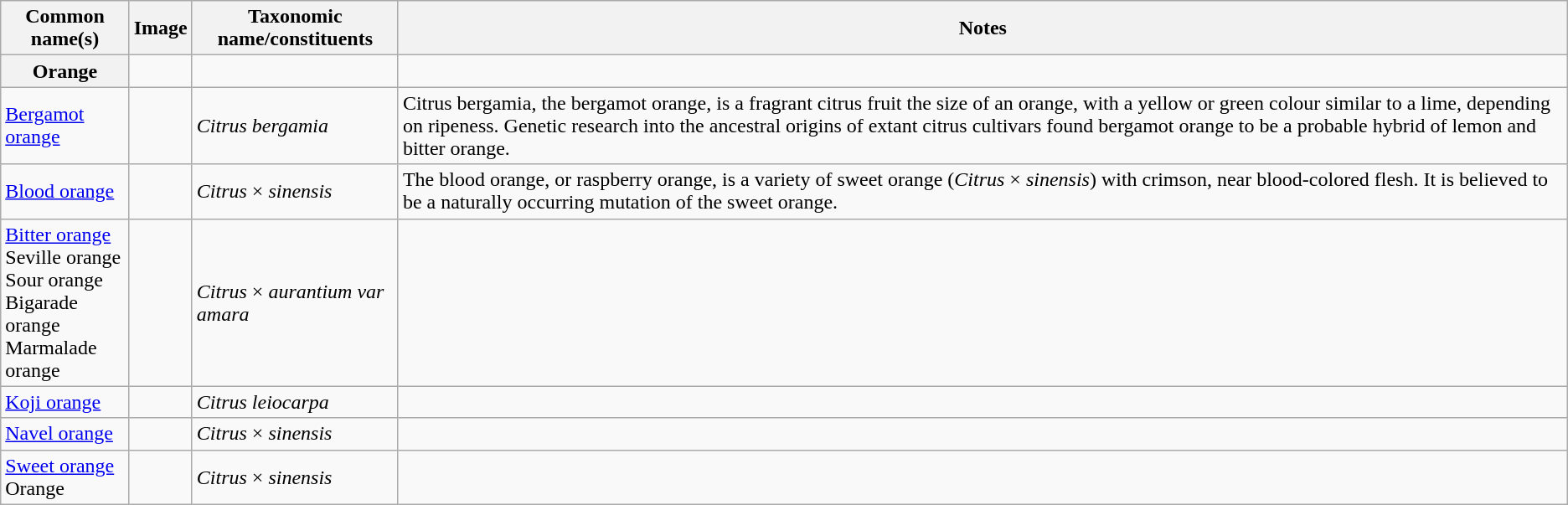<table class="wikitable sortable">
<tr>
<th scope="col">Common<br>name(s)</th>
<th scope="col">Image</th>
<th scope="col">Taxonomic<br>name/constituents</th>
<th scope="col">Notes</th>
</tr>
<tr>
<th scope="row">Orange</th>
<td></td>
<td></td>
<td></td>
</tr>
<tr>
<td scope="row"><a href='#'>Bergamot orange</a></td>
<td></td>
<td><em>Citrus bergamia</em></td>
<td>Citrus bergamia, the bergamot orange, is a fragrant citrus fruit the size of an orange, with a yellow or green colour similar to a lime, depending on ripeness. Genetic research into the ancestral origins of extant citrus cultivars found bergamot orange to be a probable hybrid of lemon and bitter orange.</td>
</tr>
<tr>
<td scope="row"><a href='#'>Blood orange</a></td>
<td></td>
<td><em>Citrus</em> × <em>sinensis</em></td>
<td>The blood orange, or raspberry orange, is a variety of sweet orange (<em>Citrus</em> × <em>sinensis</em>) with crimson, near blood-colored flesh. It is believed to be a naturally occurring mutation of the sweet orange.</td>
</tr>
<tr>
<td scope="row"><a href='#'>Bitter orange</a><br>Seville orange<br>Sour orange<br>Bigarade orange<br>Marmalade orange</td>
<td></td>
<td><em>Citrus</em> × <em>aurantium var amara</em></td>
<td></td>
</tr>
<tr>
<td scope="row"><a href='#'>Koji orange</a></td>
<td></td>
<td><em>Citrus leiocarpa</em></td>
<td></td>
</tr>
<tr>
<td scope="row"><a href='#'>Navel orange</a></td>
<td></td>
<td><em>Citrus</em> × <em>sinensis</em></td>
<td></td>
</tr>
<tr>
<td scope="row"><a href='#'>Sweet orange</a><br>Orange</td>
<td></td>
<td><em>Citrus</em> × <em>sinensis</em></td>
<td></td>
</tr>
</table>
